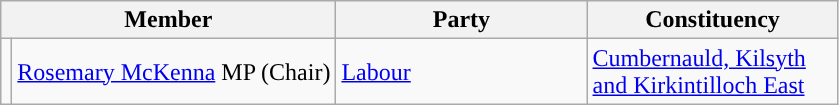<table class="wikitable">
<tr>
<th colspan="2">Member</th>
<th valign="top" width="160px">Party</th>
<th valign="top" width="160px">Constituency</th>
</tr>
<tr>
<td style="color:inherit;background:"></td>
<td><a href='#'>Rosemary McKenna</a> MP (Chair)</td>
<td><a href='#'>Labour</a></td>
<td><a href='#'>Cumbernauld, Kilsyth and Kirkintilloch East</a></td>
</tr>
</table>
